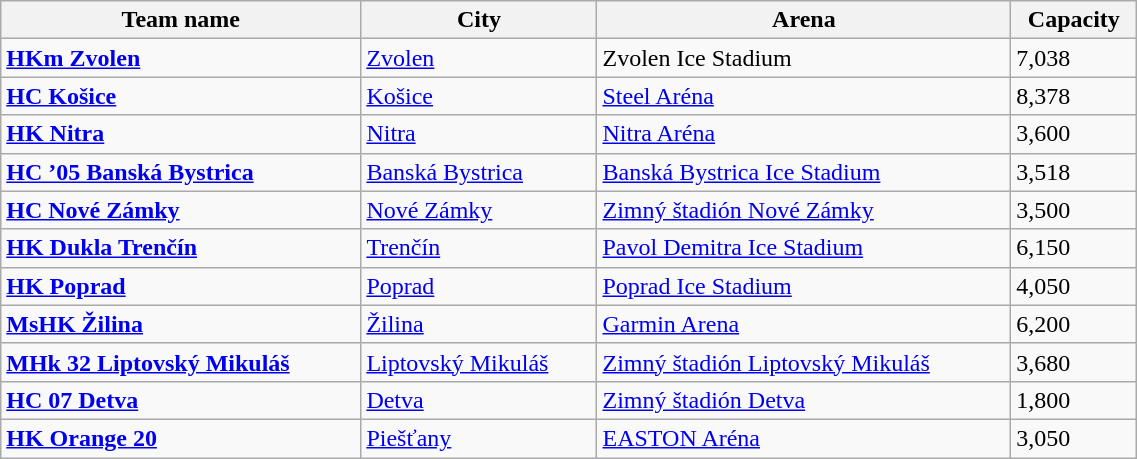<table class="wikitable" style="text-align:left" width=60%>
<tr>
<th>Team name</th>
<th>City</th>
<th>Arena</th>
<th>Capacity</th>
</tr>
<tr>
<td><strong><a href='#'>HKm Zvolen</a></strong></td>
<td><a href='#'>Zvolen</a></td>
<td>Zvolen Ice Stadium</td>
<td align="left">7,038</td>
</tr>
<tr>
<td><strong><a href='#'>HC Košice</a></strong></td>
<td><a href='#'>Košice</a></td>
<td><a href='#'>Steel Aréna</a></td>
<td align="left">8,378</td>
</tr>
<tr>
<td><strong><a href='#'>HK Nitra</a></strong></td>
<td><a href='#'>Nitra</a></td>
<td><a href='#'>Nitra Aréna</a></td>
<td align="left">3,600</td>
</tr>
<tr>
<td><strong><a href='#'>HC ’05 Banská Bystrica</a></strong></td>
<td><a href='#'>Banská Bystrica</a></td>
<td><a href='#'>Banská Bystrica Ice Stadium</a></td>
<td align="left">3,518</td>
</tr>
<tr>
<td><strong><a href='#'>HC Nové Zámky</a></strong></td>
<td><a href='#'>Nové Zámky</a></td>
<td><a href='#'>Zimný štadión Nové Zámky</a></td>
<td align="left">3,500</td>
</tr>
<tr>
<td><strong><a href='#'>HK Dukla Trenčín</a></strong></td>
<td><a href='#'>Trenčín</a></td>
<td><a href='#'>Pavol Demitra Ice Stadium</a></td>
<td align="left">6,150</td>
</tr>
<tr>
<td><strong><a href='#'>HK Poprad</a></strong></td>
<td><a href='#'>Poprad</a></td>
<td><a href='#'>Poprad Ice Stadium</a></td>
<td align="left">4,050</td>
</tr>
<tr>
<td><strong><a href='#'>MsHK Žilina</a></strong></td>
<td><a href='#'>Žilina</a></td>
<td><a href='#'>Garmin Arena</a></td>
<td align="left">6,200</td>
</tr>
<tr>
<td><strong><a href='#'>MHk 32 Liptovský Mikuláš</a></strong></td>
<td><a href='#'>Liptovský Mikuláš</a></td>
<td><a href='#'>Zimný štadión Liptovský Mikuláš</a></td>
<td align="left">3,680</td>
</tr>
<tr>
<td><strong><a href='#'>HC 07 Detva</a></strong></td>
<td><a href='#'>Detva</a></td>
<td><a href='#'>Zimný štadión Detva</a></td>
<td align="left">1,800</td>
</tr>
<tr>
<td><strong><a href='#'>HK Orange 20</a></strong></td>
<td><a href='#'>Piešťany</a></td>
<td><a href='#'>EASTON Aréna</a></td>
<td align="left">3,050</td>
</tr>
</table>
